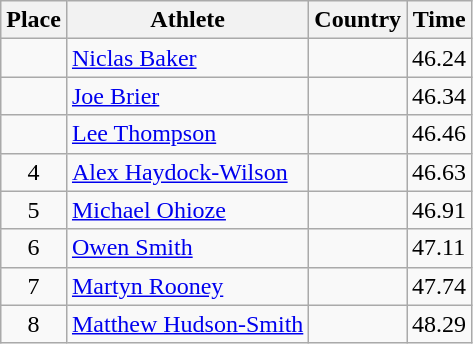<table class="wikitable">
<tr>
<th>Place</th>
<th>Athlete</th>
<th>Country</th>
<th>Time</th>
</tr>
<tr>
<td align=center></td>
<td><a href='#'>Niclas Baker</a></td>
<td></td>
<td>46.24</td>
</tr>
<tr>
<td align=center></td>
<td><a href='#'>Joe Brier</a></td>
<td></td>
<td>46.34</td>
</tr>
<tr>
<td align=center></td>
<td><a href='#'>Lee Thompson</a></td>
<td></td>
<td>46.46</td>
</tr>
<tr>
<td align=center>4</td>
<td><a href='#'>Alex Haydock-Wilson</a></td>
<td></td>
<td>46.63</td>
</tr>
<tr>
<td align=center>5</td>
<td><a href='#'>Michael Ohioze</a></td>
<td></td>
<td>46.91</td>
</tr>
<tr>
<td align=center>6</td>
<td><a href='#'>Owen Smith</a></td>
<td></td>
<td>47.11</td>
</tr>
<tr>
<td align=center>7</td>
<td><a href='#'>Martyn Rooney</a></td>
<td></td>
<td>47.74</td>
</tr>
<tr>
<td align=center>8</td>
<td><a href='#'>Matthew Hudson-Smith</a></td>
<td></td>
<td>48.29</td>
</tr>
</table>
